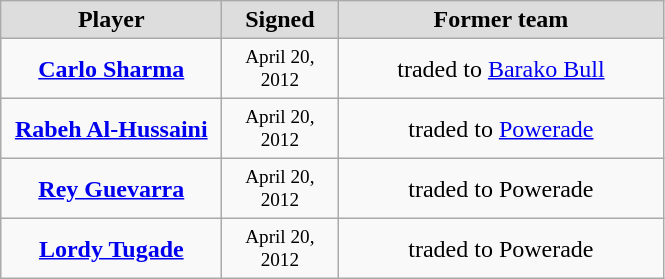<table class="wikitable" style="text-align: center">
<tr align="center" bgcolor="#dddddd">
<td style="width:140px"><strong>Player</strong></td>
<td style="width:70px"><strong>Signed</strong></td>
<td style="width:210px"><strong>Former team</strong></td>
</tr>
<tr style="height:40px">
<td><strong><a href='#'>Carlo Sharma</a></strong></td>
<td style="font-size: 80%">April 20, 2012</td>
<td>traded to <a href='#'>Barako Bull</a></td>
</tr>
<tr style="height:40px">
<td><strong><a href='#'>Rabeh Al-Hussaini</a></strong></td>
<td style="font-size: 80%">April 20, 2012</td>
<td>traded to <a href='#'>Powerade</a></td>
</tr>
<tr style="height:40px">
<td><strong><a href='#'>Rey Guevarra</a></strong></td>
<td style="font-size: 80%">April 20, 2012</td>
<td>traded to Powerade</td>
</tr>
<tr style="height:40px">
<td><strong><a href='#'>Lordy Tugade</a></strong></td>
<td style="font-size: 80%">April 20, 2012</td>
<td>traded to Powerade</td>
</tr>
</table>
